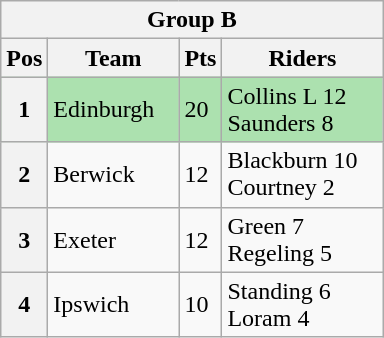<table class="wikitable">
<tr>
<th colspan="4">Group B</th>
</tr>
<tr>
<th width=20>Pos</th>
<th width=80>Team</th>
<th width=20>Pts</th>
<th width=100>Riders</th>
</tr>
<tr style="background:#ACE1AF;">
<th>1</th>
<td>Edinburgh</td>
<td>20</td>
<td>Collins L 12<br>Saunders 8</td>
</tr>
<tr>
<th>2</th>
<td>Berwick</td>
<td>12</td>
<td>Blackburn 10<br>Courtney 2</td>
</tr>
<tr>
<th>3</th>
<td>Exeter</td>
<td>12</td>
<td>Green 7<br>Regeling 5</td>
</tr>
<tr>
<th>4</th>
<td>Ipswich</td>
<td>10</td>
<td>Standing 6<br>Loram 4</td>
</tr>
</table>
